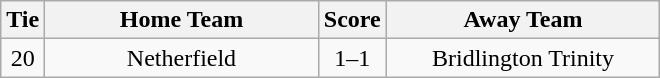<table class="wikitable" style="text-align:center;">
<tr>
<th width=20>Tie</th>
<th width=175>Home Team</th>
<th width=20>Score</th>
<th width=175>Away Team</th>
</tr>
<tr>
<td>20</td>
<td>Netherfield</td>
<td>1–1</td>
<td>Bridlington Trinity</td>
</tr>
</table>
